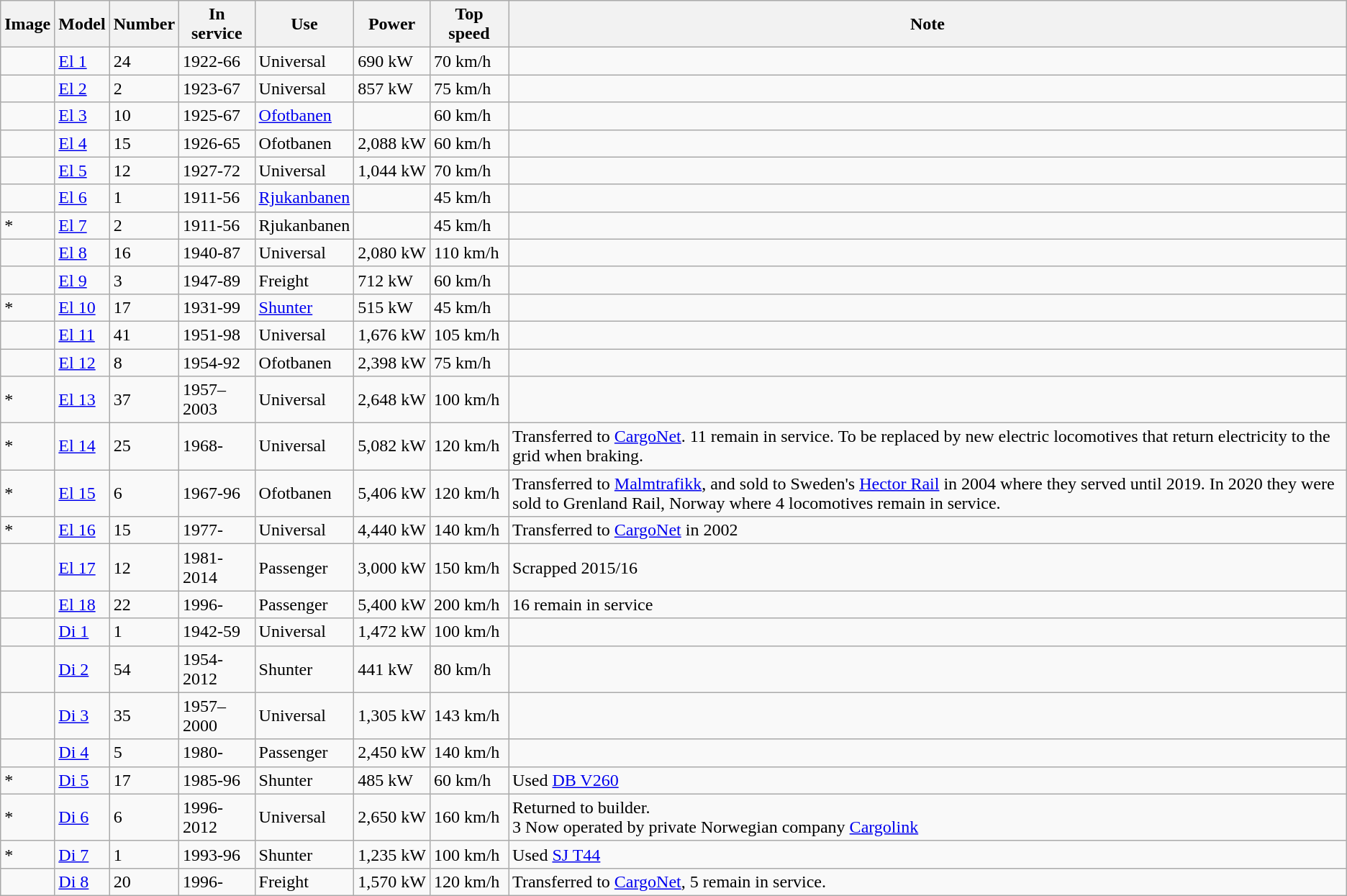<table class="wikitable sortable">
<tr>
<th>Image</th>
<th>Model</th>
<th>Number</th>
<th>In service</th>
<th>Use</th>
<th>Power</th>
<th>Top speed</th>
<th>Note</th>
</tr>
<tr>
<td></td>
<td><a href='#'>El 1</a></td>
<td>24</td>
<td>1922-66</td>
<td>Universal</td>
<td>690 kW</td>
<td>70 km/h</td>
<td></td>
</tr>
<tr>
<td></td>
<td><a href='#'>El 2</a></td>
<td>2</td>
<td>1923-67</td>
<td>Universal</td>
<td>857 kW</td>
<td>75 km/h</td>
<td></td>
</tr>
<tr>
<td></td>
<td><a href='#'>El 3</a></td>
<td>10</td>
<td>1925-67</td>
<td><a href='#'>Ofotbanen</a></td>
<td></td>
<td>60 km/h</td>
<td></td>
</tr>
<tr>
<td></td>
<td><a href='#'>El 4</a></td>
<td>15</td>
<td>1926-65</td>
<td>Ofotbanen</td>
<td>2,088 kW</td>
<td>60 km/h</td>
<td></td>
</tr>
<tr>
<td></td>
<td><a href='#'>El 5</a></td>
<td>12</td>
<td>1927-72</td>
<td>Universal</td>
<td>1,044 kW</td>
<td>70 km/h</td>
<td></td>
</tr>
<tr>
<td></td>
<td><a href='#'>El 6</a></td>
<td>1</td>
<td>1911-56</td>
<td><a href='#'>Rjukanbanen</a></td>
<td></td>
<td>45 km/h</td>
<td></td>
</tr>
<tr>
<td>*</td>
<td><a href='#'>El 7</a></td>
<td>2</td>
<td>1911-56</td>
<td>Rjukanbanen</td>
<td></td>
<td>45 km/h</td>
<td></td>
</tr>
<tr>
<td></td>
<td><a href='#'>El 8</a></td>
<td>16</td>
<td>1940-87</td>
<td>Universal</td>
<td>2,080 kW</td>
<td>110 km/h</td>
<td></td>
</tr>
<tr>
<td></td>
<td><a href='#'>El 9</a></td>
<td>3</td>
<td>1947-89</td>
<td>Freight</td>
<td>712 kW</td>
<td>60 km/h</td>
<td></td>
</tr>
<tr>
<td>*</td>
<td><a href='#'>El 10</a></td>
<td>17</td>
<td>1931-99</td>
<td><a href='#'>Shunter</a></td>
<td>515 kW</td>
<td>45 km/h</td>
<td></td>
</tr>
<tr>
<td></td>
<td><a href='#'>El 11</a></td>
<td>41</td>
<td>1951-98</td>
<td>Universal</td>
<td>1,676 kW</td>
<td>105 km/h</td>
<td></td>
</tr>
<tr>
<td></td>
<td><a href='#'>El 12</a></td>
<td>8</td>
<td>1954-92</td>
<td>Ofotbanen</td>
<td>2,398 kW</td>
<td>75 km/h</td>
<td></td>
</tr>
<tr>
<td>*</td>
<td><a href='#'>El 13</a></td>
<td>37</td>
<td>1957–2003</td>
<td>Universal</td>
<td>2,648 kW</td>
<td>100 km/h</td>
<td></td>
</tr>
<tr>
<td>*</td>
<td><a href='#'>El 14</a></td>
<td>25</td>
<td>1968-</td>
<td>Universal</td>
<td>5,082 kW</td>
<td>120 km/h</td>
<td>Transferred to <a href='#'>CargoNet</a>. 11 remain in service. To be replaced by new electric locomotives that return electricity to the grid when braking.</td>
</tr>
<tr>
<td>*</td>
<td><a href='#'>El 15</a></td>
<td>6</td>
<td>1967-96</td>
<td>Ofotbanen</td>
<td>5,406 kW</td>
<td>120 km/h</td>
<td>Transferred to <a href='#'>Malmtrafikk</a>, and sold to Sweden's <a href='#'>Hector Rail</a> in 2004 where they served until 2019. In 2020 they were sold to Grenland Rail, Norway where 4 locomotives remain in service.</td>
</tr>
<tr>
<td>*</td>
<td><a href='#'>El 16</a></td>
<td>15</td>
<td>1977-</td>
<td>Universal</td>
<td>4,440 kW</td>
<td>140 km/h</td>
<td>Transferred to <a href='#'>CargoNet</a> in 2002</td>
</tr>
<tr>
<td></td>
<td><a href='#'>El 17</a></td>
<td>12</td>
<td>1981-2014</td>
<td>Passenger</td>
<td>3,000 kW</td>
<td>150 km/h</td>
<td>Scrapped 2015/16</td>
</tr>
<tr>
<td></td>
<td><a href='#'>El 18</a></td>
<td>22</td>
<td>1996-</td>
<td>Passenger</td>
<td>5,400 kW</td>
<td>200 km/h</td>
<td>16 remain in service</td>
</tr>
<tr>
<td></td>
<td><a href='#'>Di 1</a></td>
<td>1</td>
<td>1942-59</td>
<td>Universal</td>
<td>1,472 kW</td>
<td>100 km/h</td>
<td></td>
</tr>
<tr>
<td></td>
<td><a href='#'>Di 2</a></td>
<td>54</td>
<td>1954-2012</td>
<td>Shunter</td>
<td>441 kW</td>
<td>80 km/h</td>
<td></td>
</tr>
<tr>
<td></td>
<td><a href='#'>Di 3</a></td>
<td>35</td>
<td>1957–2000</td>
<td>Universal</td>
<td>1,305 kW</td>
<td>143 km/h</td>
<td></td>
</tr>
<tr>
<td></td>
<td><a href='#'>Di 4</a></td>
<td>5</td>
<td>1980-</td>
<td>Passenger</td>
<td>2,450 kW</td>
<td>140 km/h</td>
<td></td>
</tr>
<tr>
<td>*</td>
<td><a href='#'>Di 5</a></td>
<td>17</td>
<td>1985-96</td>
<td>Shunter</td>
<td>485 kW</td>
<td>60 km/h</td>
<td>Used <a href='#'>DB V260</a></td>
</tr>
<tr>
<td>*</td>
<td><a href='#'>Di 6</a></td>
<td>6</td>
<td>1996- 2012</td>
<td>Universal</td>
<td>2,650 kW</td>
<td>160 km/h</td>
<td>Returned to builder.<br>3 Now operated by private Norwegian company  <a href='#'>Cargolink</a></td>
</tr>
<tr>
<td>*</td>
<td><a href='#'>Di 7</a></td>
<td>1</td>
<td>1993-96</td>
<td>Shunter</td>
<td>1,235 kW</td>
<td>100 km/h</td>
<td>Used <a href='#'>SJ T44</a></td>
</tr>
<tr>
<td></td>
<td><a href='#'>Di 8</a></td>
<td>20</td>
<td>1996-</td>
<td>Freight</td>
<td>1,570 kW</td>
<td>120 km/h</td>
<td>Transferred to <a href='#'>CargoNet</a>, 5 remain in service.</td>
</tr>
</table>
